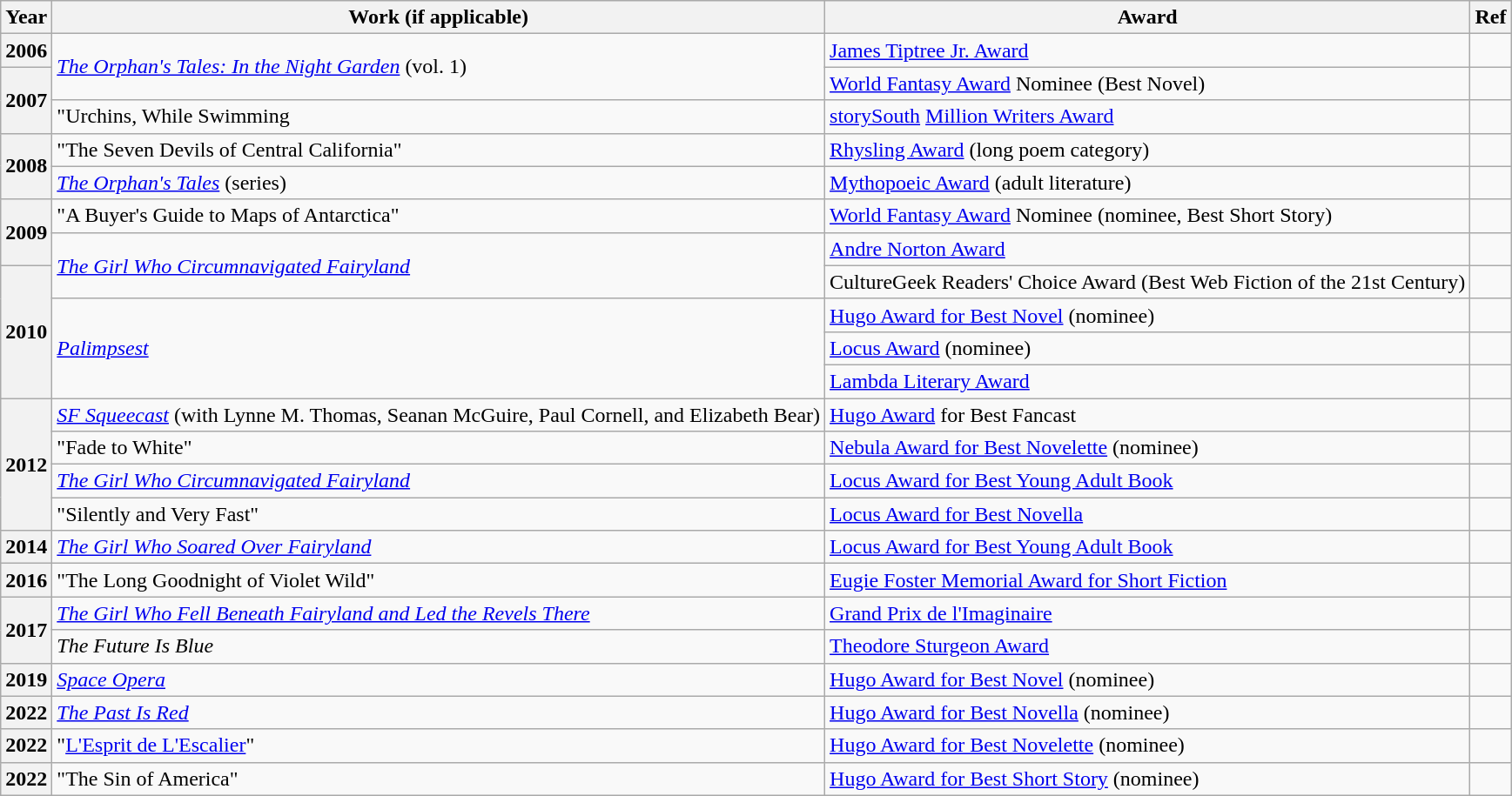<table class="wikitable">
<tr>
<th>Year</th>
<th>Work (if applicable)</th>
<th>Award</th>
<th>Ref</th>
</tr>
<tr>
<th>2006</th>
<td rowspan="2"><em><a href='#'>The Orphan's Tales: In the Night Garden</a></em> (vol. 1)</td>
<td><a href='#'>James Tiptree Jr. Award</a></td>
<td></td>
</tr>
<tr>
<th rowspan="2">2007</th>
<td><a href='#'>World Fantasy Award</a> Nominee (Best Novel)</td>
<td></td>
</tr>
<tr>
<td>"Urchins, While Swimming</td>
<td><a href='#'>storySouth</a> <a href='#'>Million Writers Award</a></td>
<td></td>
</tr>
<tr>
<th rowspan="2">2008</th>
<td>"The Seven Devils of Central California"</td>
<td><a href='#'>Rhysling Award</a> (long poem category)</td>
<td></td>
</tr>
<tr>
<td><em><a href='#'>The Orphan's Tales</a></em> (series)</td>
<td><a href='#'>Mythopoeic Award</a> (adult literature)</td>
<td></td>
</tr>
<tr>
<th rowspan="2">2009</th>
<td>"A Buyer's Guide to Maps of Antarctica"</td>
<td><a href='#'>World Fantasy Award</a> Nominee (nominee, Best Short Story)</td>
<td></td>
</tr>
<tr>
<td rowspan="2"><em><a href='#'>The Girl Who Circumnavigated Fairyland</a></em></td>
<td><a href='#'>Andre Norton Award</a></td>
<td></td>
</tr>
<tr>
<th rowspan="4">2010</th>
<td>CultureGeek Readers' Choice Award (Best Web Fiction of the 21st Century)</td>
<td></td>
</tr>
<tr>
<td rowspan="3"><em><a href='#'>Palimpsest</a></em></td>
<td><a href='#'>Hugo Award for Best Novel</a> (nominee)</td>
<td></td>
</tr>
<tr>
<td><a href='#'>Locus Award</a> (nominee)</td>
<td></td>
</tr>
<tr>
<td><a href='#'>Lambda Literary Award</a></td>
<td></td>
</tr>
<tr>
<th rowspan="4">2012</th>
<td><em><a href='#'>SF Squeecast</a></em> (with Lynne M. Thomas, Seanan McGuire, Paul Cornell, and Elizabeth Bear)</td>
<td><a href='#'>Hugo Award</a> for Best Fancast</td>
<td></td>
</tr>
<tr>
<td>"Fade to White"</td>
<td><a href='#'>Nebula Award for Best Novelette</a> (nominee)</td>
<td></td>
</tr>
<tr>
<td><em><a href='#'>The Girl Who Circumnavigated Fairyland</a></em></td>
<td><a href='#'>Locus Award for Best Young Adult Book</a></td>
<td></td>
</tr>
<tr>
<td>"Silently and Very Fast"</td>
<td><a href='#'>Locus Award for Best Novella</a></td>
<td></td>
</tr>
<tr>
<th>2014</th>
<td><em><a href='#'>The Girl Who Soared Over Fairyland</a></em></td>
<td><a href='#'>Locus Award for Best Young Adult Book</a></td>
<td></td>
</tr>
<tr>
<th>2016</th>
<td>"The Long Goodnight of Violet Wild"</td>
<td><a href='#'>Eugie Foster Memorial Award for Short Fiction</a></td>
<td></td>
</tr>
<tr>
<th rowspan="2">2017</th>
<td><em><a href='#'>The Girl Who Fell Beneath Fairyland and Led the Revels There</a></em></td>
<td><a href='#'>Grand Prix de l'Imaginaire</a></td>
<td></td>
</tr>
<tr>
<td><em>The Future Is Blue</em></td>
<td><a href='#'>Theodore Sturgeon Award</a></td>
<td></td>
</tr>
<tr>
<th>2019</th>
<td><a href='#'><em>Space Opera</em></a></td>
<td><a href='#'>Hugo Award for Best Novel</a> (nominee)</td>
<td></td>
</tr>
<tr>
<th>2022</th>
<td><em><a href='#'>The Past Is Red</a></em></td>
<td><a href='#'>Hugo Award for Best Novella</a> (nominee)</td>
<td></td>
</tr>
<tr>
<th>2022</th>
<td>"<a href='#'>L'Esprit de L'Escalier</a>"</td>
<td><a href='#'>Hugo Award for Best Novelette</a> (nominee)</td>
<td></td>
</tr>
<tr>
<th>2022</th>
<td>"The Sin of America"</td>
<td><a href='#'>Hugo Award for Best Short Story</a> (nominee)</td>
<td></td>
</tr>
</table>
